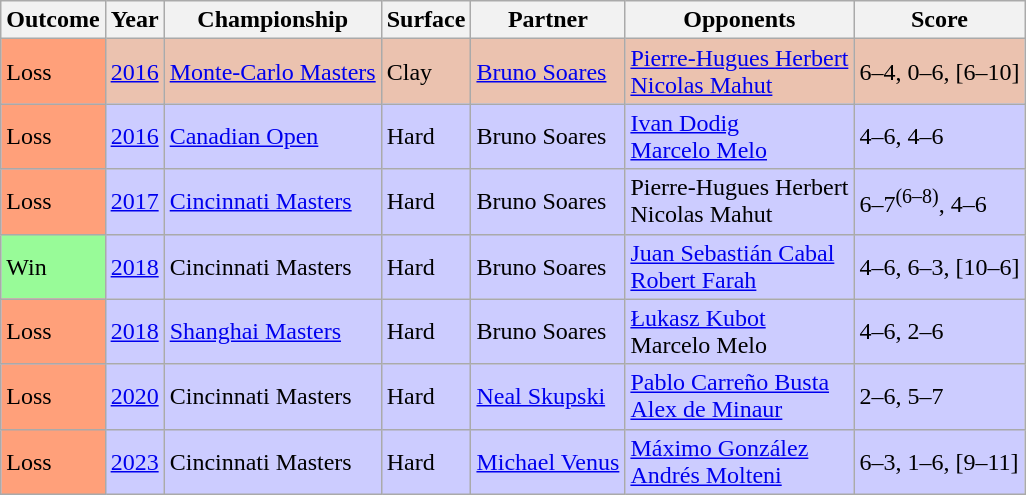<table class="sortable wikitable">
<tr>
<th>Outcome</th>
<th>Year</th>
<th>Championship</th>
<th>Surface</th>
<th>Partner</th>
<th>Opponents</th>
<th class="unsortable">Score</th>
</tr>
<tr bgcolor=#EBC2AF>
<td bgcolor=FFA07A>Loss</td>
<td><a href='#'>2016</a></td>
<td><a href='#'>Monte-Carlo Masters</a></td>
<td>Clay</td>
<td> <a href='#'>Bruno Soares</a></td>
<td> <a href='#'>Pierre-Hugues Herbert</a><br> <a href='#'>Nicolas Mahut</a></td>
<td>6–4, 0–6, [6–10]</td>
</tr>
<tr bgcolor=CCCCFF>
<td bgcolor=FFA07A>Loss</td>
<td><a href='#'>2016</a></td>
<td><a href='#'>Canadian Open</a></td>
<td>Hard</td>
<td> Bruno Soares</td>
<td> <a href='#'>Ivan Dodig</a><br> <a href='#'>Marcelo Melo</a></td>
<td>4–6, 4–6</td>
</tr>
<tr bgcolor=CCCCFF>
<td bgcolor=FFA07A>Loss</td>
<td><a href='#'>2017</a></td>
<td><a href='#'>Cincinnati Masters</a></td>
<td>Hard</td>
<td> Bruno Soares</td>
<td> Pierre-Hugues Herbert<br> Nicolas Mahut</td>
<td>6–7<sup>(6–8)</sup>, 4–6</td>
</tr>
<tr bgcolor=CCCCFF>
<td bgcolor="98FB98">Win</td>
<td><a href='#'>2018</a></td>
<td>Cincinnati Masters</td>
<td>Hard</td>
<td> Bruno Soares</td>
<td> <a href='#'>Juan Sebastián Cabal</a><br> <a href='#'>Robert Farah</a></td>
<td>4–6, 6–3, [10–6]</td>
</tr>
<tr bgcolor=CCCCFF>
<td bgcolor=FFA07A>Loss</td>
<td><a href='#'>2018</a></td>
<td><a href='#'>Shanghai Masters</a></td>
<td>Hard</td>
<td> Bruno Soares</td>
<td> <a href='#'>Łukasz Kubot</a><br> Marcelo Melo</td>
<td>4–6, 2–6</td>
</tr>
<tr bgcolor=CCCCFF>
<td bgcolor=FFA07A>Loss</td>
<td><a href='#'>2020</a></td>
<td>Cincinnati Masters</td>
<td>Hard</td>
<td> <a href='#'>Neal Skupski</a></td>
<td> <a href='#'>Pablo Carreño Busta</a><br> <a href='#'>Alex de Minaur</a></td>
<td>2–6, 5–7</td>
</tr>
<tr bgcolor=CCCCFF>
<td bgcolor=FFA07A>Loss</td>
<td><a href='#'>2023</a></td>
<td>Cincinnati Masters</td>
<td>Hard</td>
<td> <a href='#'>Michael Venus</a></td>
<td> <a href='#'>Máximo González</a><br>  <a href='#'>Andrés Molteni</a></td>
<td>6–3, 1–6, [9–11]</td>
</tr>
</table>
